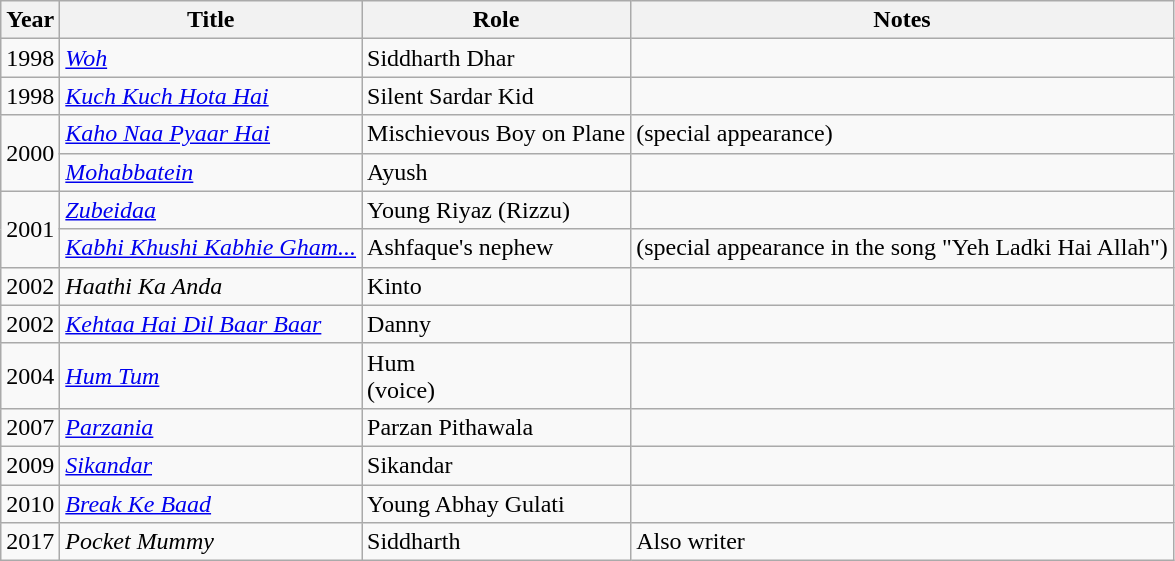<table class="wikitable sortable plainrowheaders">
<tr>
<th>Year</th>
<th>Title</th>
<th>Role</th>
<th>Notes</th>
</tr>
<tr>
<td>1998</td>
<td><em><a href='#'>Woh</a></em></td>
<td>Siddharth Dhar</td>
<td></td>
</tr>
<tr>
<td>1998</td>
<td><em><a href='#'>Kuch Kuch Hota Hai</a></em></td>
<td>Silent Sardar Kid</td>
<td></td>
</tr>
<tr>
<td rowspan="2">2000</td>
<td><em><a href='#'>Kaho Naa Pyaar Hai</a></em></td>
<td>Mischievous Boy on Plane</td>
<td>(special appearance)</td>
</tr>
<tr>
<td><em><a href='#'>Mohabbatein</a></em></td>
<td>Ayush</td>
<td></td>
</tr>
<tr>
<td rowspan="2">2001</td>
<td><em><a href='#'>Zubeidaa</a></em></td>
<td>Young Riyaz (Rizzu)</td>
<td></td>
</tr>
<tr>
<td><em><a href='#'>Kabhi Khushi Kabhie Gham...</a></em></td>
<td>Ashfaque's nephew</td>
<td>(special appearance in the song "Yeh Ladki Hai Allah")</td>
</tr>
<tr>
<td>2002</td>
<td><em>Haathi Ka Anda</em></td>
<td>Kinto</td>
<td></td>
</tr>
<tr>
<td>2002</td>
<td><em><a href='#'>Kehtaa Hai Dil Baar Baar</a></em></td>
<td>Danny</td>
<td></td>
</tr>
<tr>
<td>2004</td>
<td><em><a href='#'>Hum Tum</a></em></td>
<td>Hum<br>(voice)</td>
<td></td>
</tr>
<tr>
<td>2007</td>
<td><em><a href='#'>Parzania</a></em></td>
<td>Parzan Pithawala</td>
<td></td>
</tr>
<tr>
<td>2009</td>
<td><em><a href='#'>Sikandar</a></em></td>
<td>Sikandar</td>
<td></td>
</tr>
<tr>
<td>2010</td>
<td><em><a href='#'>Break Ke Baad</a></em></td>
<td>Young Abhay Gulati</td>
<td></td>
</tr>
<tr>
<td>2017</td>
<td><em>Pocket Mummy</em></td>
<td>Siddharth</td>
<td>Also writer</td>
</tr>
</table>
